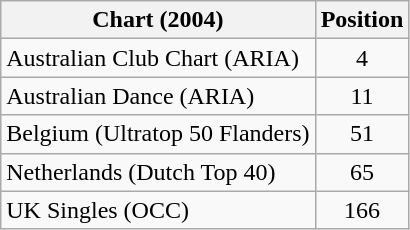<table class="wikitable sortable">
<tr>
<th>Chart (2004)</th>
<th>Position</th>
</tr>
<tr>
<td>Australian Club Chart (ARIA)</td>
<td align="center">4</td>
</tr>
<tr>
<td>Australian Dance (ARIA)</td>
<td align="center">11</td>
</tr>
<tr>
<td>Belgium (Ultratop 50 Flanders)</td>
<td align="center">51</td>
</tr>
<tr>
<td>Netherlands (Dutch Top 40)</td>
<td align="center">65</td>
</tr>
<tr>
<td>UK Singles (OCC)</td>
<td align="center">166</td>
</tr>
</table>
